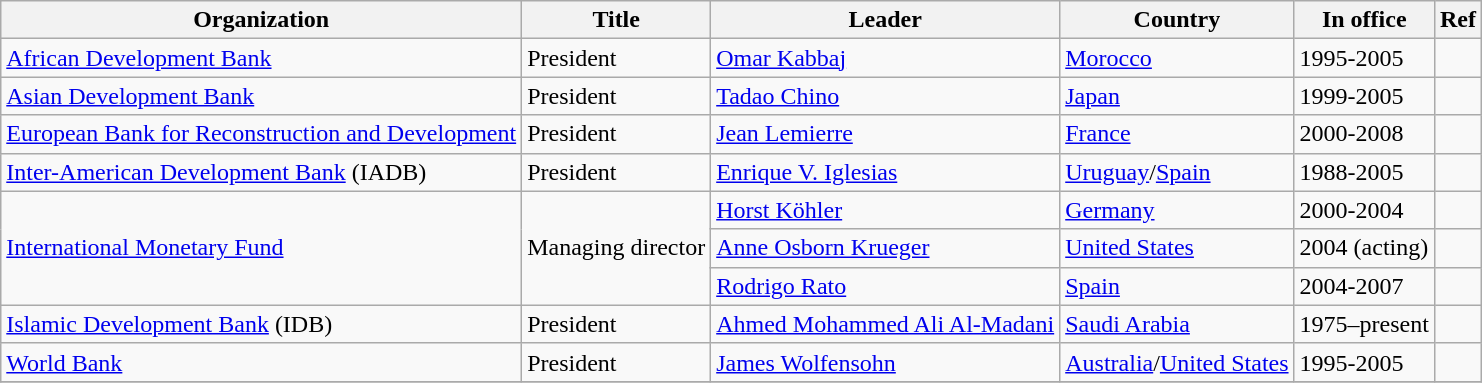<table class="wikitable unsortable">
<tr>
<th>Organization</th>
<th>Title</th>
<th>Leader</th>
<th>Country</th>
<th>In office</th>
<th>Ref</th>
</tr>
<tr>
<td><a href='#'>African Development Bank</a></td>
<td>President</td>
<td><a href='#'>Omar Kabbaj</a></td>
<td><a href='#'>Morocco</a></td>
<td>1995-2005</td>
<td></td>
</tr>
<tr>
<td><a href='#'>Asian Development Bank</a></td>
<td>President</td>
<td><a href='#'>Tadao Chino</a></td>
<td><a href='#'>Japan</a></td>
<td>1999-2005</td>
<td></td>
</tr>
<tr>
<td><a href='#'>European Bank for Reconstruction and Development</a></td>
<td>President</td>
<td><a href='#'>Jean Lemierre</a></td>
<td><a href='#'>France</a></td>
<td>2000-2008</td>
<td></td>
</tr>
<tr>
<td><a href='#'>Inter-American Development Bank</a> (IADB)</td>
<td>President</td>
<td><a href='#'>Enrique V. Iglesias</a></td>
<td><a href='#'>Uruguay</a>/<a href='#'>Spain</a></td>
<td>1988-2005</td>
<td></td>
</tr>
<tr>
<td rowspan="3"><a href='#'>International Monetary Fund</a></td>
<td rowspan="3">Managing director</td>
<td><a href='#'>Horst Köhler</a></td>
<td><a href='#'>Germany</a></td>
<td>2000-2004</td>
<td></td>
</tr>
<tr>
<td><a href='#'>Anne Osborn Krueger</a></td>
<td><a href='#'>United States</a></td>
<td>2004 (acting)</td>
<td></td>
</tr>
<tr>
<td><a href='#'>Rodrigo Rato</a></td>
<td><a href='#'>Spain</a></td>
<td>2004-2007</td>
<td></td>
</tr>
<tr>
<td><a href='#'>Islamic Development Bank</a> (IDB)</td>
<td>President</td>
<td><a href='#'>Ahmed Mohammed Ali Al-Madani</a></td>
<td><a href='#'>Saudi Arabia</a></td>
<td>1975–present </td>
<td></td>
</tr>
<tr>
<td><a href='#'>World Bank</a></td>
<td>President</td>
<td><a href='#'>James Wolfensohn</a></td>
<td><a href='#'>Australia</a>/<a href='#'>United States</a></td>
<td>1995-2005</td>
<td></td>
</tr>
<tr>
</tr>
</table>
